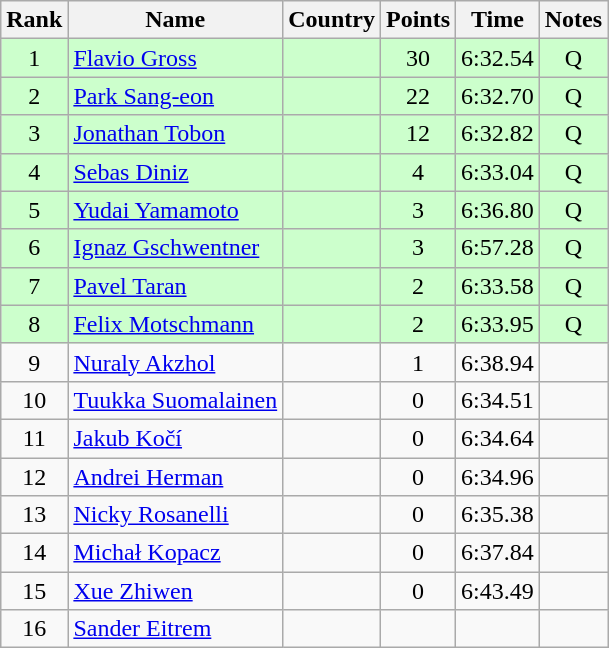<table class="wikitable sortable" style="text-align:center">
<tr>
<th>Rank</th>
<th>Name</th>
<th>Country</th>
<th>Points</th>
<th>Time</th>
<th>Notes</th>
</tr>
<tr bgcolor=ccffcc>
<td>1</td>
<td align=left><a href='#'>Flavio Gross</a></td>
<td align=left></td>
<td>30</td>
<td>6:32.54</td>
<td>Q</td>
</tr>
<tr bgcolor=ccffcc>
<td>2</td>
<td align=left><a href='#'>Park Sang-eon</a></td>
<td align=left></td>
<td>22</td>
<td>6:32.70</td>
<td>Q</td>
</tr>
<tr bgcolor=ccffcc>
<td>3</td>
<td align=left><a href='#'>Jonathan Tobon</a></td>
<td align=left></td>
<td>12</td>
<td>6:32.82</td>
<td>Q</td>
</tr>
<tr bgcolor=ccffcc>
<td>4</td>
<td align=left><a href='#'>Sebas Diniz</a></td>
<td align=left></td>
<td>4</td>
<td>6:33.04</td>
<td>Q</td>
</tr>
<tr bgcolor=ccffcc>
<td>5</td>
<td align=left><a href='#'>Yudai Yamamoto</a></td>
<td align=left></td>
<td>3</td>
<td>6:36.80</td>
<td>Q</td>
</tr>
<tr bgcolor=ccffcc>
<td>6</td>
<td align=left><a href='#'>Ignaz Gschwentner</a></td>
<td align=left></td>
<td>3</td>
<td>6:57.28</td>
<td>Q</td>
</tr>
<tr bgcolor=ccffcc>
<td>7</td>
<td align=left><a href='#'>Pavel Taran</a></td>
<td align=left></td>
<td>2</td>
<td>6:33.58</td>
<td>Q</td>
</tr>
<tr bgcolor=ccffcc>
<td>8</td>
<td align=left><a href='#'>Felix Motschmann</a></td>
<td align=left></td>
<td>2</td>
<td>6:33.95</td>
<td>Q</td>
</tr>
<tr>
<td>9</td>
<td align=left><a href='#'>Nuraly Akzhol</a></td>
<td align=left></td>
<td>1</td>
<td>6:38.94</td>
<td></td>
</tr>
<tr>
<td>10</td>
<td align=left><a href='#'>Tuukka Suomalainen</a></td>
<td align=left></td>
<td>0</td>
<td>6:34.51</td>
<td></td>
</tr>
<tr>
<td>11</td>
<td align=left><a href='#'>Jakub Kočí</a></td>
<td align=left></td>
<td>0</td>
<td>6:34.64</td>
<td></td>
</tr>
<tr>
<td>12</td>
<td align=left><a href='#'>Andrei Herman</a></td>
<td align=left></td>
<td>0</td>
<td>6:34.96</td>
<td></td>
</tr>
<tr>
<td>13</td>
<td align=left><a href='#'>Nicky Rosanelli</a></td>
<td align=left></td>
<td>0</td>
<td>6:35.38</td>
<td></td>
</tr>
<tr>
<td>14</td>
<td align=left><a href='#'>Michał Kopacz</a></td>
<td align=left></td>
<td>0</td>
<td>6:37.84</td>
<td></td>
</tr>
<tr>
<td>15</td>
<td align=left><a href='#'>Xue Zhiwen</a></td>
<td align=left></td>
<td>0</td>
<td>6:43.49</td>
<td></td>
</tr>
<tr>
<td>16</td>
<td align=left><a href='#'>Sander Eitrem</a></td>
<td align=left></td>
<td></td>
<td></td>
<td></td>
</tr>
</table>
